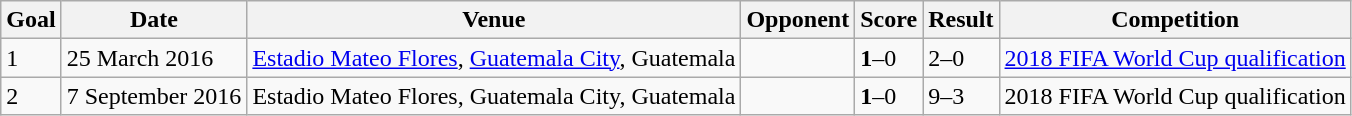<table class="wikitable plainrowheaders sortable">
<tr>
<th>Goal</th>
<th>Date</th>
<th>Venue</th>
<th>Opponent</th>
<th>Score</th>
<th>Result</th>
<th>Competition</th>
</tr>
<tr>
<td>1</td>
<td>25 March 2016</td>
<td><a href='#'>Estadio Mateo Flores</a>, <a href='#'>Guatemala City</a>, Guatemala</td>
<td></td>
<td><strong>1</strong>–0</td>
<td>2–0</td>
<td><a href='#'>2018 FIFA World Cup qualification</a></td>
</tr>
<tr>
<td>2</td>
<td>7 September 2016</td>
<td>Estadio Mateo Flores, Guatemala City, Guatemala</td>
<td></td>
<td><strong>1</strong>–0</td>
<td>9–3</td>
<td>2018 FIFA World Cup qualification</td>
</tr>
</table>
